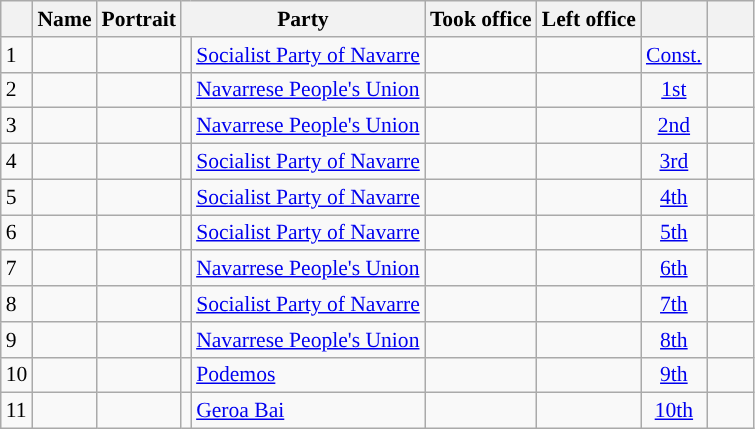<table class="wikitable plainrowheaders sortable" style="font-size:90%; text-align:left;">
<tr>
<th scope=col></th>
<th scope=col>Name</th>
<th scope=col class=unsortable>Portrait</th>
<th scope=col colspan="2">Party</th>
<th scope=col>Took office</th>
<th scope=col>Left office</th>
<th scope=col></th>
<th scope=col width=25px class=unsortable></th>
</tr>
<tr>
<td>1</td>
<td style="white-space: nowrap;"></td>
<td align=center></td>
<td !align="center" style="background:"></td>
<td><a href='#'>Socialist Party of Navarre</a></td>
<td align=center></td>
<td align=center></td>
<td align=center><a href='#'>Const.</a></td>
<td align=center></td>
</tr>
<tr>
<td>2</td>
<td style="white-space: nowrap;"></td>
<td align=center></td>
<td !align="center" style="background:"></td>
<td><a href='#'>Navarrese People's Union</a></td>
<td align=center></td>
<td align=center></td>
<td align=center><a href='#'>1st</a></td>
<td align=center></td>
</tr>
<tr>
<td>3</td>
<td style="white-space: nowrap;"></td>
<td align=center></td>
<td !align="center" style="background:"></td>
<td><a href='#'>Navarrese People's Union</a></td>
<td align=center></td>
<td align=center></td>
<td align=center><a href='#'>2nd</a></td>
<td align=center></td>
</tr>
<tr>
<td>4</td>
<td style="white-space: nowrap;"></td>
<td align=center></td>
<td !align="center" style="background:"></td>
<td><a href='#'>Socialist Party of Navarre</a></td>
<td align=center></td>
<td align=center></td>
<td align=center><a href='#'>3rd</a></td>
<td align=center></td>
</tr>
<tr>
<td>5</td>
<td style="white-space: nowrap;"></td>
<td align=center></td>
<td !align="center" style="background:"></td>
<td><a href='#'>Socialist Party of Navarre</a></td>
<td align=center></td>
<td align=center></td>
<td align=center><a href='#'>4th</a></td>
<td align=center></td>
</tr>
<tr>
<td>6</td>
<td style="white-space: nowrap;"></td>
<td align=center></td>
<td !align="center" style="background:"></td>
<td><a href='#'>Socialist Party of Navarre</a></td>
<td align=center></td>
<td align=center></td>
<td align=center><a href='#'>5th</a></td>
<td align=center></td>
</tr>
<tr>
<td>7</td>
<td style="white-space: nowrap;"></td>
<td align=center></td>
<td !align="center" style="background:"></td>
<td><a href='#'>Navarrese People's Union</a></td>
<td align=center></td>
<td align=center></td>
<td align=center><a href='#'>6th</a></td>
<td align=center></td>
</tr>
<tr>
<td>8</td>
<td style="white-space: nowrap;"></td>
<td align=center></td>
<td !align="center" style="background:"></td>
<td><a href='#'>Socialist Party of Navarre</a></td>
<td align=center></td>
<td align=center></td>
<td align=center><a href='#'>7th</a></td>
<td align=center></td>
</tr>
<tr>
<td>9</td>
<td style="white-space: nowrap;"></td>
<td align=center></td>
<td !align="center" style="background:"></td>
<td><a href='#'>Navarrese People's Union</a></td>
<td align=center></td>
<td align=center></td>
<td align=center><a href='#'>8th</a></td>
<td align=center></td>
</tr>
<tr>
<td>10</td>
<td style="white-space: nowrap;"></td>
<td align=center></td>
<td !align="center" style="background:"></td>
<td><a href='#'>Podemos</a></td>
<td align=center></td>
<td align=center></td>
<td align=center><a href='#'>9th</a></td>
<td align=center></td>
</tr>
<tr>
<td>11</td>
<td style="white-space: nowrap;"></td>
<td align=center></td>
<td !align="center" style="background:"></td>
<td><a href='#'>Geroa Bai</a></td>
<td align=center></td>
<td align=center></td>
<td align=center><a href='#'>10th</a></td>
<td align=center></td>
</tr>
</table>
